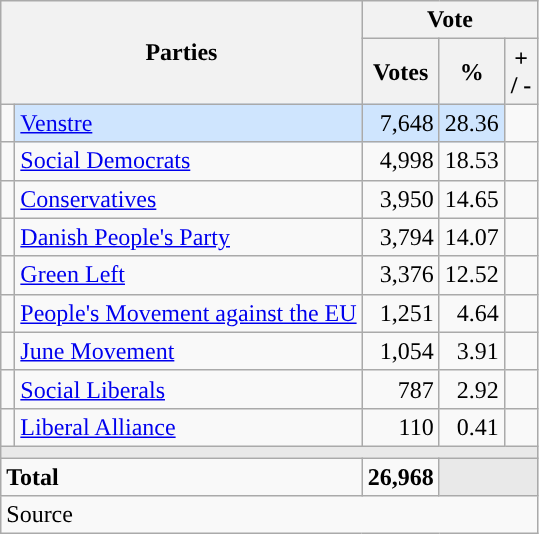<table class="wikitable" style="text-align:right;">
<tr>
<th style="text-align:centre;" rowspan="2" colspan="2" width="225">Parties</th>
<th colspan="3">Vote</th>
</tr>
<tr>
<th width="15">Votes</th>
<th width="15">%</th>
<th width="15">+ / -</th>
</tr>
<tr>
<td width="2" style="color:inherit;background:"></td>
<td bgcolor=#cfe5fe   align="left"><a href='#'>Venstre</a></td>
<td bgcolor=#cfe5fe>7,648</td>
<td bgcolor=#cfe5fe>28.36</td>
<td></td>
</tr>
<tr>
<td width="2" style="color:inherit;background:"></td>
<td align="left"><a href='#'>Social Democrats</a></td>
<td>4,998</td>
<td>18.53</td>
<td></td>
</tr>
<tr>
<td width="2" style="color:inherit;background:"></td>
<td align="left"><a href='#'>Conservatives</a></td>
<td>3,950</td>
<td>14.65</td>
<td></td>
</tr>
<tr>
<td width="2" style="color:inherit;background:"></td>
<td align="left"><a href='#'>Danish People's Party</a></td>
<td>3,794</td>
<td>14.07</td>
<td></td>
</tr>
<tr>
<td width="2" style="color:inherit;background:"></td>
<td align="left"><a href='#'>Green Left</a></td>
<td>3,376</td>
<td>12.52</td>
<td></td>
</tr>
<tr>
<td width="2" style="color:inherit;background:"></td>
<td align="left"><a href='#'>People's Movement against the EU</a></td>
<td>1,251</td>
<td>4.64</td>
<td></td>
</tr>
<tr>
<td width="2" style="color:inherit;background:"></td>
<td align="left"><a href='#'>June Movement</a></td>
<td>1,054</td>
<td>3.91</td>
<td></td>
</tr>
<tr>
<td width="2" style="color:inherit;background:"></td>
<td align="left"><a href='#'>Social Liberals</a></td>
<td>787</td>
<td>2.92</td>
<td></td>
</tr>
<tr>
<td width="2" style="color:inherit;background:"></td>
<td align="left"><a href='#'>Liberal Alliance</a></td>
<td>110</td>
<td>0.41</td>
<td></td>
</tr>
<tr>
<td colspan="7" bgcolor="#E9E9E9"></td>
</tr>
<tr>
<td align="left" colspan="2"><strong>Total</strong></td>
<td><strong>26,968</strong></td>
<td bgcolor="#E9E9E9" colspan="2"></td>
</tr>
<tr>
<td align="left" colspan="6">Source</td>
</tr>
</table>
